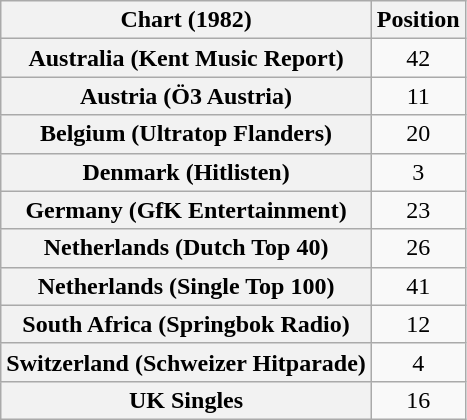<table class="wikitable sortable plainrowheaders" style="text-align:center">
<tr>
<th>Chart (1982)</th>
<th>Position</th>
</tr>
<tr>
<th scope="row">Australia (Kent Music Report)</th>
<td>42</td>
</tr>
<tr>
<th scope="row">Austria (Ö3 Austria)</th>
<td>11</td>
</tr>
<tr>
<th scope="row">Belgium (Ultratop Flanders)</th>
<td>20</td>
</tr>
<tr>
<th scope="row">Denmark (Hitlisten)</th>
<td>3</td>
</tr>
<tr>
<th scope="row">Germany (GfK Entertainment)</th>
<td>23</td>
</tr>
<tr>
<th scope="row">Netherlands (Dutch Top 40)</th>
<td>26</td>
</tr>
<tr>
<th scope="row">Netherlands (Single Top 100)</th>
<td>41</td>
</tr>
<tr>
<th scope="row">South Africa (Springbok Radio)</th>
<td>12</td>
</tr>
<tr>
<th scope="row">Switzerland (Schweizer Hitparade)</th>
<td>4</td>
</tr>
<tr>
<th scope="row">UK Singles</th>
<td>16</td>
</tr>
</table>
